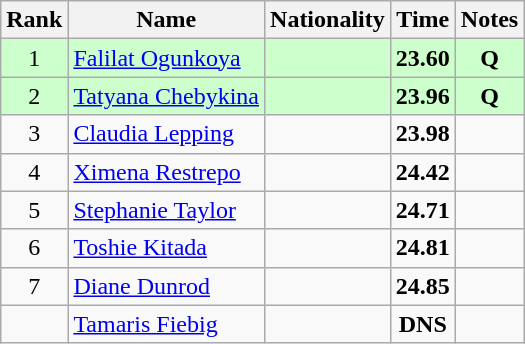<table class="wikitable sortable" style="text-align:center">
<tr>
<th>Rank</th>
<th>Name</th>
<th>Nationality</th>
<th>Time</th>
<th>Notes</th>
</tr>
<tr bgcolor=ccffcc>
<td>1</td>
<td align=left><a href='#'>Falilat Ogunkoya</a></td>
<td align=left></td>
<td><strong>23.60</strong></td>
<td><strong>Q</strong></td>
</tr>
<tr bgcolor=ccffcc>
<td>2</td>
<td align=left><a href='#'>Tatyana Chebykina</a></td>
<td align=left></td>
<td><strong>23.96</strong></td>
<td><strong>Q</strong></td>
</tr>
<tr>
<td>3</td>
<td align=left><a href='#'>Claudia Lepping</a></td>
<td align=left></td>
<td><strong>23.98</strong></td>
<td></td>
</tr>
<tr>
<td>4</td>
<td align=left><a href='#'>Ximena Restrepo</a></td>
<td align=left></td>
<td><strong>24.42</strong></td>
<td></td>
</tr>
<tr>
<td>5</td>
<td align=left><a href='#'>Stephanie Taylor</a></td>
<td align=left></td>
<td><strong>24.71</strong></td>
<td></td>
</tr>
<tr>
<td>6</td>
<td align=left><a href='#'>Toshie Kitada</a></td>
<td align=left></td>
<td><strong>24.81</strong></td>
<td></td>
</tr>
<tr>
<td>7</td>
<td align=left><a href='#'>Diane Dunrod</a></td>
<td align=left></td>
<td><strong>24.85</strong></td>
<td></td>
</tr>
<tr>
<td></td>
<td align=left><a href='#'>Tamaris Fiebig</a></td>
<td align=left></td>
<td><strong>DNS</strong></td>
<td></td>
</tr>
</table>
